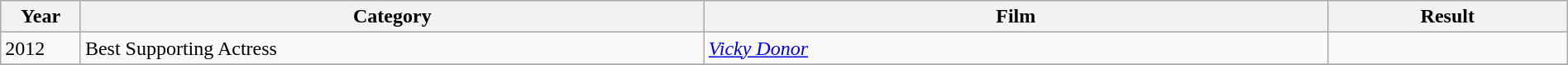<table class="wikitable plainrowheaders" width="100%" "textcolor:#000;">
<tr>
<th scope="col" width=5%><strong>Year</strong></th>
<th scope="col" width=39%><strong>Category</strong></th>
<th scope="col" width=39%><strong>Film</strong></th>
<th scope="col" width=15%><strong>Result</strong></th>
</tr>
<tr>
<td>2012</td>
<td>Best Supporting Actress</td>
<td><em><a href='#'>Vicky Donor</a></em></td>
<td></td>
</tr>
<tr>
</tr>
</table>
